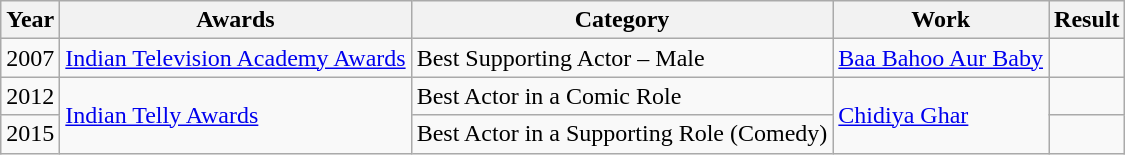<table class="wikitable">
<tr>
<th>Year</th>
<th>Awards</th>
<th>Category</th>
<th>Work</th>
<th>Result</th>
</tr>
<tr>
<td>2007</td>
<td><a href='#'>Indian Television Academy Awards</a></td>
<td>Best Supporting Actor – Male</td>
<td><a href='#'>Baa Bahoo Aur Baby</a></td>
<td></td>
</tr>
<tr>
<td>2012</td>
<td rowspan="2"><a href='#'>Indian Telly Awards</a></td>
<td>Best Actor in a Comic Role</td>
<td rowspan="2"><a href='#'>Chidiya Ghar</a></td>
<td></td>
</tr>
<tr>
<td>2015</td>
<td>Best Actor in a Supporting Role (Comedy)</td>
<td></td>
</tr>
</table>
